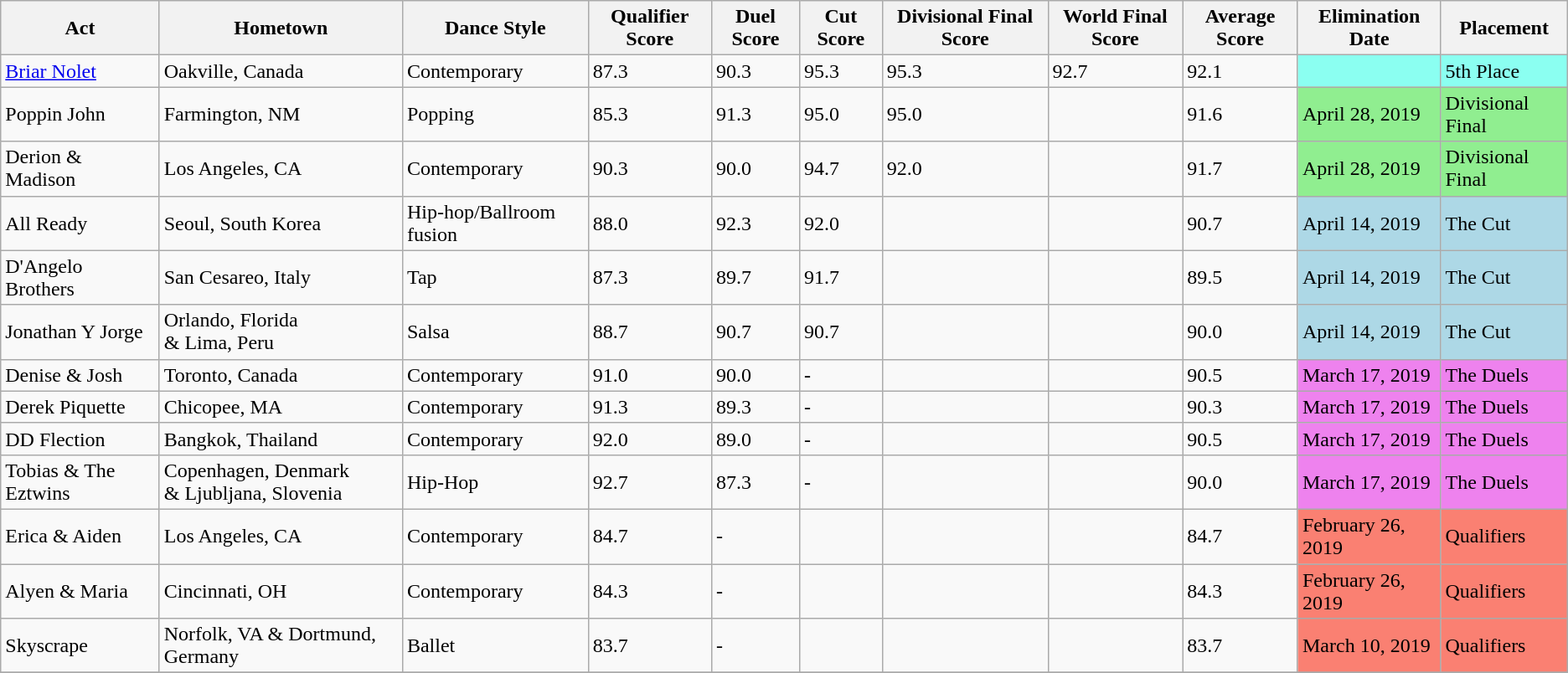<table class="wikitable sortable">
<tr>
<th>Act</th>
<th>Hometown</th>
<th>Dance Style</th>
<th>Qualifier Score</th>
<th>Duel Score</th>
<th>Cut Score</th>
<th>Divisional Final Score</th>
<th>World Final Score</th>
<th>Average Score</th>
<th>Elimination Date</th>
<th>Placement</th>
</tr>
<tr>
<td><a href='#'>Briar Nolet</a></td>
<td>Oakville, Canada</td>
<td>Contemporary</td>
<td>87.3</td>
<td>90.3</td>
<td>95.3</td>
<td>95.3</td>
<td>92.7</td>
<td>92.1</td>
<td bgcolor=#8BFFF1></td>
<td bgcolor=#8BFFF1>5th Place</td>
</tr>
<tr>
<td>Poppin John</td>
<td>Farmington, NM</td>
<td>Popping</td>
<td>85.3</td>
<td>91.3</td>
<td>95.0</td>
<td>95.0</td>
<td></td>
<td>91.6</td>
<td bgcolor=lightgreen>April 28, 2019</td>
<td bgcolor=lightgreen>Divisional Final</td>
</tr>
<tr>
<td>Derion & Madison</td>
<td>Los Angeles, CA</td>
<td>Contemporary</td>
<td>90.3</td>
<td>90.0</td>
<td>94.7</td>
<td>92.0</td>
<td></td>
<td>91.7</td>
<td bgcolor=lightgreen>April 28, 2019</td>
<td bgcolor=lightgreen>Divisional Final</td>
</tr>
<tr>
<td>All Ready</td>
<td>Seoul, South Korea</td>
<td>Hip-hop/Ballroom fusion</td>
<td>88.0</td>
<td>92.3</td>
<td>92.0</td>
<td></td>
<td></td>
<td>90.7</td>
<td bgcolor=lightblue>April 14, 2019</td>
<td bgcolor=lightblue>The Cut</td>
</tr>
<tr>
<td>D'Angelo Brothers</td>
<td>San Cesareo, Italy</td>
<td>Tap</td>
<td>87.3</td>
<td>89.7</td>
<td>91.7</td>
<td></td>
<td></td>
<td>89.5</td>
<td bgcolor=lightblue>April 14, 2019</td>
<td bgcolor=lightblue>The Cut</td>
</tr>
<tr>
<td>Jonathan Y Jorge</td>
<td>Orlando, Florida<br>& Lima, Peru</td>
<td>Salsa</td>
<td>88.7</td>
<td>90.7</td>
<td>90.7</td>
<td></td>
<td></td>
<td>90.0</td>
<td bgcolor=lightblue>April 14, 2019</td>
<td bgcolor=lightblue>The Cut</td>
</tr>
<tr>
<td>Denise & Josh</td>
<td>Toronto, Canada</td>
<td>Contemporary</td>
<td>91.0</td>
<td>90.0</td>
<td>-</td>
<td></td>
<td></td>
<td>90.5</td>
<td bgcolor="violet">March 17, 2019</td>
<td bgcolor="violet">The Duels</td>
</tr>
<tr>
<td>Derek Piquette</td>
<td>Chicopee, MA</td>
<td>Contemporary</td>
<td>91.3</td>
<td>89.3</td>
<td>-</td>
<td></td>
<td></td>
<td>90.3</td>
<td bgcolor="violet">March 17, 2019</td>
<td bgcolor="violet">The Duels</td>
</tr>
<tr>
<td>DD Flection</td>
<td>Bangkok, Thailand</td>
<td>Contemporary</td>
<td>92.0</td>
<td>89.0</td>
<td>-</td>
<td></td>
<td></td>
<td>90.5</td>
<td bgcolor="violet">March 17, 2019</td>
<td bgcolor="violet">The Duels</td>
</tr>
<tr>
<td>Tobias & The Eztwins</td>
<td>Copenhagen, Denmark<br>& Ljubljana, Slovenia</td>
<td>Hip-Hop</td>
<td>92.7</td>
<td>87.3</td>
<td>-</td>
<td></td>
<td></td>
<td>90.0</td>
<td bgcolor=violet>March 17, 2019</td>
<td bgcolor=violet>The Duels</td>
</tr>
<tr>
<td>Erica & Aiden</td>
<td>Los Angeles, CA</td>
<td>Contemporary</td>
<td>84.7</td>
<td>-</td>
<td></td>
<td></td>
<td></td>
<td>84.7</td>
<td bgcolor=salmon>February 26, 2019</td>
<td bgcolor=salmon>Qualifiers</td>
</tr>
<tr>
<td>Alyen & Maria</td>
<td>Cincinnati, OH</td>
<td>Contemporary</td>
<td>84.3</td>
<td>-</td>
<td></td>
<td></td>
<td></td>
<td>84.3</td>
<td bgcolor=salmon>February 26, 2019</td>
<td bgcolor=salmon>Qualifiers</td>
</tr>
<tr>
<td>Skyscrape</td>
<td>Norfolk, VA & Dortmund, Germany</td>
<td>Ballet</td>
<td>83.7</td>
<td>-</td>
<td></td>
<td></td>
<td></td>
<td>83.7</td>
<td bgcolor=salmon>March 10, 2019</td>
<td bgcolor=salmon>Qualifiers</td>
</tr>
<tr>
</tr>
</table>
